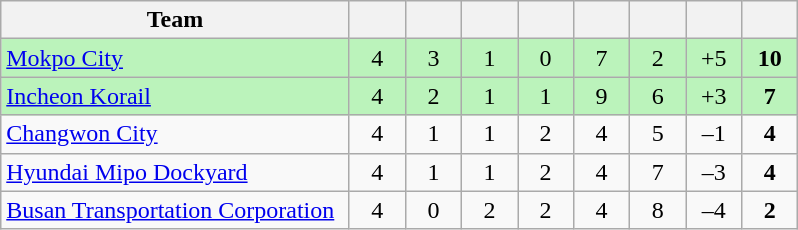<table class="wikitable" style="text-align:center;">
<tr>
<th width=225>Team</th>
<th width=30></th>
<th width=30></th>
<th width=30></th>
<th width=30></th>
<th width=30></th>
<th width=30></th>
<th width=30></th>
<th width=30></th>
</tr>
<tr bgcolor=#bbf3bb>
<td align=left><a href='#'>Mokpo City</a></td>
<td>4</td>
<td>3</td>
<td>1</td>
<td>0</td>
<td>7</td>
<td>2</td>
<td>+5</td>
<td><strong>10</strong></td>
</tr>
<tr bgcolor=#bbf3bb>
<td align=left><a href='#'>Incheon Korail</a></td>
<td>4</td>
<td>2</td>
<td>1</td>
<td>1</td>
<td>9</td>
<td>6</td>
<td>+3</td>
<td><strong>7</strong></td>
</tr>
<tr>
<td align=left><a href='#'>Changwon City</a></td>
<td>4</td>
<td>1</td>
<td>1</td>
<td>2</td>
<td>4</td>
<td>5</td>
<td>–1</td>
<td><strong>4</strong></td>
</tr>
<tr>
<td align=left><a href='#'>Hyundai Mipo Dockyard</a></td>
<td>4</td>
<td>1</td>
<td>1</td>
<td>2</td>
<td>4</td>
<td>7</td>
<td>–3</td>
<td><strong>4</strong></td>
</tr>
<tr>
<td align=left><a href='#'>Busan Transportation Corporation</a></td>
<td>4</td>
<td>0</td>
<td>2</td>
<td>2</td>
<td>4</td>
<td>8</td>
<td>–4</td>
<td><strong>2</strong></td>
</tr>
</table>
